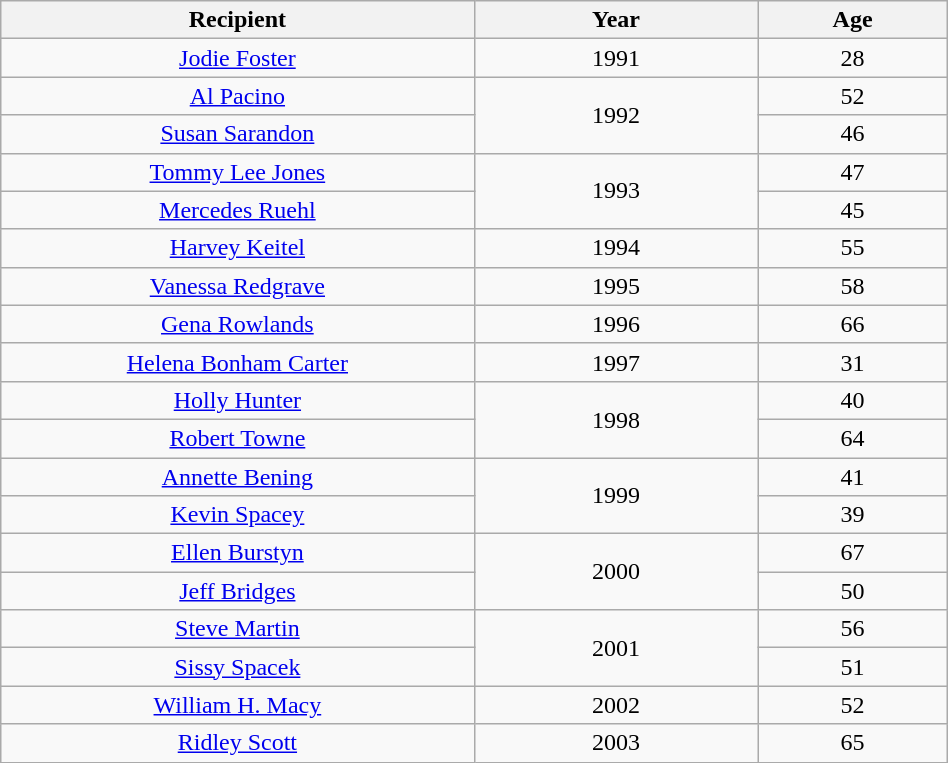<table class="wikitable" style="width:50%;text-align:center;">
<tr>
<th width=50%>Recipient</th>
<th style="width:30%;">Year</th>
<th width=20%>Age</th>
</tr>
<tr>
<td><a href='#'>Jodie Foster</a></td>
<td>1991</td>
<td>28</td>
</tr>
<tr>
<td><a href='#'>Al Pacino</a></td>
<td rowspan=2>1992</td>
<td>52</td>
</tr>
<tr>
<td><a href='#'>Susan Sarandon</a></td>
<td>46</td>
</tr>
<tr>
<td><a href='#'>Tommy Lee Jones</a></td>
<td rowspan=2>1993</td>
<td>47</td>
</tr>
<tr>
<td><a href='#'>Mercedes Ruehl</a></td>
<td>45</td>
</tr>
<tr>
<td><a href='#'>Harvey Keitel</a></td>
<td>1994</td>
<td>55</td>
</tr>
<tr>
<td><a href='#'>Vanessa Redgrave</a></td>
<td>1995</td>
<td>58</td>
</tr>
<tr>
<td><a href='#'>Gena Rowlands</a></td>
<td>1996</td>
<td>66</td>
</tr>
<tr>
<td><a href='#'>Helena Bonham Carter</a></td>
<td>1997</td>
<td>31</td>
</tr>
<tr>
<td><a href='#'>Holly Hunter</a></td>
<td rowspan=2>1998</td>
<td>40</td>
</tr>
<tr>
<td><a href='#'>Robert Towne</a></td>
<td>64</td>
</tr>
<tr>
<td><a href='#'>Annette Bening</a></td>
<td rowspan=2>1999</td>
<td>41</td>
</tr>
<tr>
<td><a href='#'>Kevin Spacey</a></td>
<td>39</td>
</tr>
<tr>
<td><a href='#'>Ellen Burstyn</a></td>
<td rowspan=2>2000</td>
<td>67</td>
</tr>
<tr>
<td><a href='#'>Jeff Bridges</a></td>
<td>50</td>
</tr>
<tr>
<td><a href='#'>Steve Martin</a></td>
<td rowspan=2>2001</td>
<td>56</td>
</tr>
<tr>
<td><a href='#'>Sissy Spacek</a></td>
<td>51</td>
</tr>
<tr>
<td><a href='#'>William H. Macy</a></td>
<td>2002</td>
<td>52</td>
</tr>
<tr>
<td><a href='#'>Ridley Scott</a></td>
<td>2003</td>
<td>65</td>
</tr>
</table>
